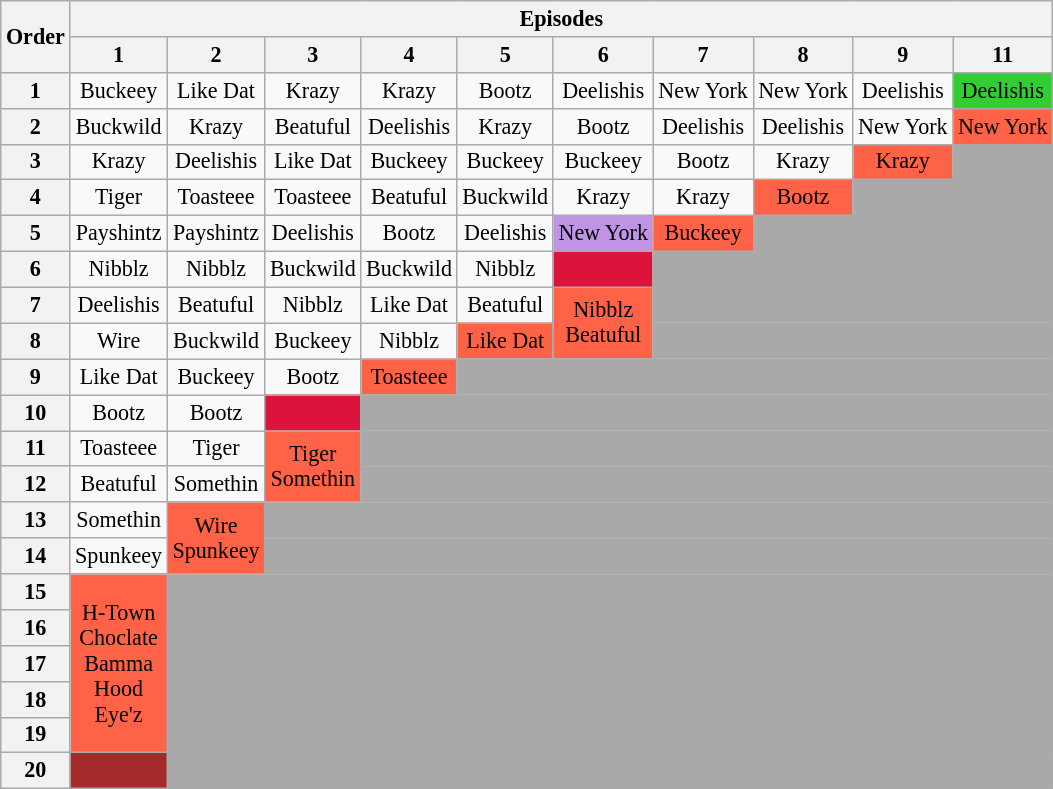<table class="wikitable" style="text-align:center; font-size:92%">
<tr>
<th rowspan=2>Order</th>
<th colspan="17">Episodes</th>
</tr>
<tr>
<th>1</th>
<th>2</th>
<th>3</th>
<th>4</th>
<th>5</th>
<th>6</th>
<th>7</th>
<th>8</th>
<th>9</th>
<th>11</th>
</tr>
<tr>
<th>1</th>
<td>Buckeey</td>
<td>Like Dat</td>
<td>Krazy</td>
<td>Krazy</td>
<td>Bootz</td>
<td>Deelishis</td>
<td>New York</td>
<td>New York</td>
<td>Deelishis</td>
<td style="background:limegreen">Deelishis</td>
</tr>
<tr>
<th>2</th>
<td>Buckwild</td>
<td>Krazy</td>
<td>Beatuful</td>
<td>Deelishis</td>
<td>Krazy</td>
<td>Bootz</td>
<td>Deelishis</td>
<td>Deelishis</td>
<td>New York</td>
<td style="background:tomato;">New York</td>
</tr>
<tr>
<th>3</th>
<td>Krazy</td>
<td>Deelishis</td>
<td>Like Dat</td>
<td>Buckeey</td>
<td>Buckeey</td>
<td>Buckeey</td>
<td>Bootz</td>
<td>Krazy</td>
<td style="background:tomato;">Krazy</td>
<td style="background:darkgray;" colspan="20"></td>
</tr>
<tr>
<th>4</th>
<td>Tiger</td>
<td>Toasteee</td>
<td>Toasteee</td>
<td>Beatuful</td>
<td>Buckwild</td>
<td>Krazy</td>
<td>Krazy</td>
<td style="background:tomato;">Bootz</td>
<td style="background:darkgray;" colspan="20"></td>
</tr>
<tr>
<th>5</th>
<td>Payshintz</td>
<td>Payshintz</td>
<td>Deelishis</td>
<td>Bootz</td>
<td>Deelishis</td>
<td style="background:#BF94E4;">New York</td>
<td style="background:tomato;">Buckeey</td>
<td style="background:darkgray;" colspan="20"></td>
</tr>
<tr>
<th>6</th>
<td>Nibblz</td>
<td>Nibblz</td>
<td>Buckwild</td>
<td>Buckwild</td>
<td>Nibblz</td>
<td style="background:crimson;"></td>
<td style="background:darkgray;" colspan="20"></td>
</tr>
<tr>
<th>7</th>
<td>Deelishis</td>
<td>Beatuful</td>
<td>Nibblz</td>
<td>Like Dat</td>
<td>Beatuful</td>
<td rowspan="2"style="background:tomato;">Nibblz<br>Beatuful</td>
<td style="background:darkgray;" colspan="20"></td>
</tr>
<tr>
<th>8</th>
<td>Wire</td>
<td>Buckwild</td>
<td>Buckeey</td>
<td>Nibblz</td>
<td style="background:tomato;">Like Dat</td>
<td style="background:darkgray;" colspan="20"></td>
</tr>
<tr>
<th>9</th>
<td>Like Dat</td>
<td>Buckeey</td>
<td>Bootz</td>
<td style="background:tomato;">Toasteee</td>
<td style="background:darkgray;" colspan="20"></td>
</tr>
<tr>
<th>10</th>
<td>Bootz</td>
<td>Bootz</td>
<td style="background:crimson;"></td>
<td style="background:darkgray;" colspan="20"></td>
</tr>
<tr>
<th>11</th>
<td>Toasteee</td>
<td>Tiger</td>
<td rowspan="2"style="background:tomato;">Tiger<br>Somethin</td>
<td style="background:darkgray;" colspan="20"></td>
</tr>
<tr>
<th>12</th>
<td>Beatuful</td>
<td>Somethin</td>
<td style="background:darkgray;" colspan="20"></td>
</tr>
<tr>
<th>13</th>
<td>Somethin</td>
<td rowspan="2"style="background:tomato;">Wire<br>Spunkeey</td>
<td style="background:darkgray;" colspan="20"></td>
</tr>
<tr>
<th>14</th>
<td>Spunkeey</td>
<td style="background:darkgray;" colspan="20"></td>
</tr>
<tr>
<th>15</th>
<td rowspan="5"style="background:tomato;">H-Town<br>Choclate<br>Bamma<br>Hood<br>Eye'z</td>
<td style="background:darkgray;" colspan="20"></td>
</tr>
<tr>
<th>16</th>
<td style="background:darkgray;" colspan="20"></td>
</tr>
<tr>
<th>17</th>
<td style="background:darkgray;" colspan="20"></td>
</tr>
<tr>
<th>18</th>
<td style="background:darkgray;" colspan="20"></td>
</tr>
<tr>
<th>19</th>
<td style="background:darkgray;" colspan="20"></td>
</tr>
<tr>
<th>20</th>
<td style="background:brown;"></td>
<td style="background:darkgray;" colspan="20"></td>
</tr>
</table>
